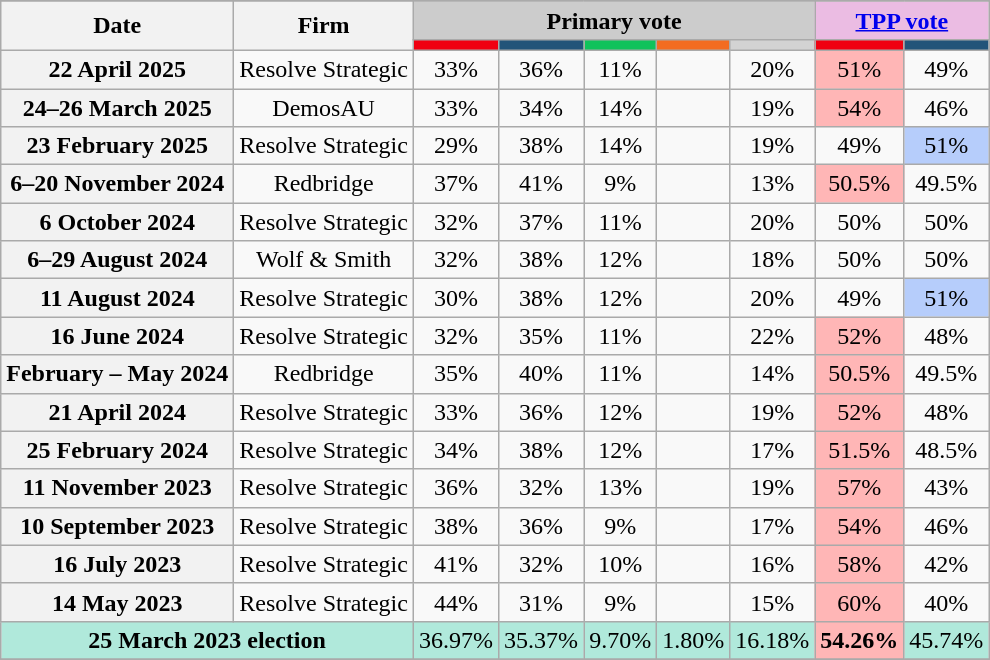<table class="wikitable toccolours" cellpadding="6" cellspacing="0" style="text-align:center; float:left; margin-left:.5em; margin-top:.4em;">
<tr>
</tr>
<tr>
<th rowspan=2>Date</th>
<th rowspan=2>Firm</th>
<th colspan="5" style="background:#ccc">Primary vote</th>
<th colspan="2" style="background:#ebbce3"><a href='#'>TPP vote</a></th>
</tr>
<tr>
<th class="unsortable" style="background:#F00011"></th>
<th class="unsortable" style=background:#225479></th>
<th class=unsortable style=background:#10C25B></th>
<th class=unsortable style=background:#f36c21></th>
<th class=unsortable style=background:lightgray></th>
<th class="unsortable" style="background:#F00011"></th>
<th class="unsortable" style=background:#225479></th>
</tr>
<tr>
<th>22 April 2025</th>
<td>Resolve Strategic</td>
<td>33%</td>
<td>36%</td>
<td>11%</td>
<td></td>
<td>20%</td>
<td style="background:#FFB6B6">51%</td>
<td>49%</td>
</tr>
<tr>
<th>24–26 March 2025</th>
<td>DemosAU</td>
<td>33%</td>
<td>34%</td>
<td>14%</td>
<td></td>
<td>19%</td>
<td style="background:#FFB6B6">54%</td>
<td>46%</td>
</tr>
<tr>
<th>23 February 2025</th>
<td>Resolve Strategic</td>
<td>29%</td>
<td>38%</td>
<td>14%</td>
<td></td>
<td>19%</td>
<td>49%</td>
<td style="background:#B6CDFB">51%</td>
</tr>
<tr>
<th>6–20 November 2024</th>
<td>Redbridge</td>
<td>37%</td>
<td>41%</td>
<td>9%</td>
<td></td>
<td>13%</td>
<td style="background:#FFB6B6">50.5%</td>
<td>49.5%</td>
</tr>
<tr>
<th>6 October 2024</th>
<td>Resolve Strategic</td>
<td>32%</td>
<td>37%</td>
<td>11%</td>
<td></td>
<td>20%</td>
<td>50%</td>
<td>50%</td>
</tr>
<tr>
<th>6–29 August 2024</th>
<td>Wolf & Smith</td>
<td>32%</td>
<td>38%</td>
<td>12%</td>
<td></td>
<td>18%</td>
<td>50%</td>
<td>50%</td>
</tr>
<tr>
<th>11 August 2024</th>
<td>Resolve Strategic</td>
<td>30%</td>
<td>38%</td>
<td>12%</td>
<td></td>
<td>20%</td>
<td>49%</td>
<td style="background:#B6CDFB">51%</td>
</tr>
<tr>
<th>16 June 2024</th>
<td>Resolve Strategic</td>
<td>32%</td>
<td>35%</td>
<td>11%</td>
<td></td>
<td>22%</td>
<td style="background:#FFB6B6">52%</td>
<td>48%</td>
</tr>
<tr>
<th>February – May 2024</th>
<td>Redbridge</td>
<td>35%</td>
<td>40%</td>
<td>11%</td>
<td></td>
<td>14%</td>
<td style="background:#FFB6B6">50.5%</td>
<td>49.5%</td>
</tr>
<tr>
<th>21 April 2024</th>
<td>Resolve Strategic</td>
<td>33%</td>
<td>36%</td>
<td>12%</td>
<td></td>
<td>19%</td>
<td style="background:#FFB6B6">52%</td>
<td>48%</td>
</tr>
<tr>
<th>25 February 2024</th>
<td>Resolve Strategic</td>
<td>34%</td>
<td>38%</td>
<td>12%</td>
<td></td>
<td>17%</td>
<td style="background:#FFB6B6">51.5%</td>
<td>48.5%</td>
</tr>
<tr>
<th>11 November 2023</th>
<td>Resolve Strategic</td>
<td>36%</td>
<td>32%</td>
<td>13%</td>
<td></td>
<td>19%</td>
<td style="background:#FFB6B6">57%</td>
<td>43%</td>
</tr>
<tr>
<th>10 September 2023</th>
<td>Resolve Strategic</td>
<td>38%</td>
<td>36%</td>
<td>9%</td>
<td></td>
<td>17%</td>
<td style="background:#FFB6B6">54%</td>
<td>46%</td>
</tr>
<tr>
<th>16 July 2023</th>
<td>Resolve Strategic</td>
<td>41%</td>
<td>32%</td>
<td>10%</td>
<td></td>
<td>16%</td>
<td style="background:#FFB6B6">58%</td>
<td>42%</td>
</tr>
<tr>
<th>14 May 2023</th>
<td>Resolve Strategic</td>
<td>44%</td>
<td>31%</td>
<td>9%</td>
<td></td>
<td>15%</td>
<td style="background:#FFB6B6">60%</td>
<td>40%</td>
</tr>
<tr>
<th colspan="2" style="text-align:center; background:#b0e9db;"><strong>25 March 2023 election</strong></th>
<td style="text-align:center; background:#b0e9db;">36.97%</td>
<td style="text-align:center; background:#b0e9db;">35.37%</td>
<td style="text-align:center; background:#b0e9db;">9.70%</td>
<td style="text-align:center; background:#b0e9db;">1.80%</td>
<td style="text-align:center; background:#b0e9db;">16.18%</td>
<td style="text-align:center; background:#FFB6B6;"><strong>54.26%</strong></td>
<td style="text-align:center; background:#b0e9db;">45.74%</td>
</tr>
<tr>
</tr>
</table>
